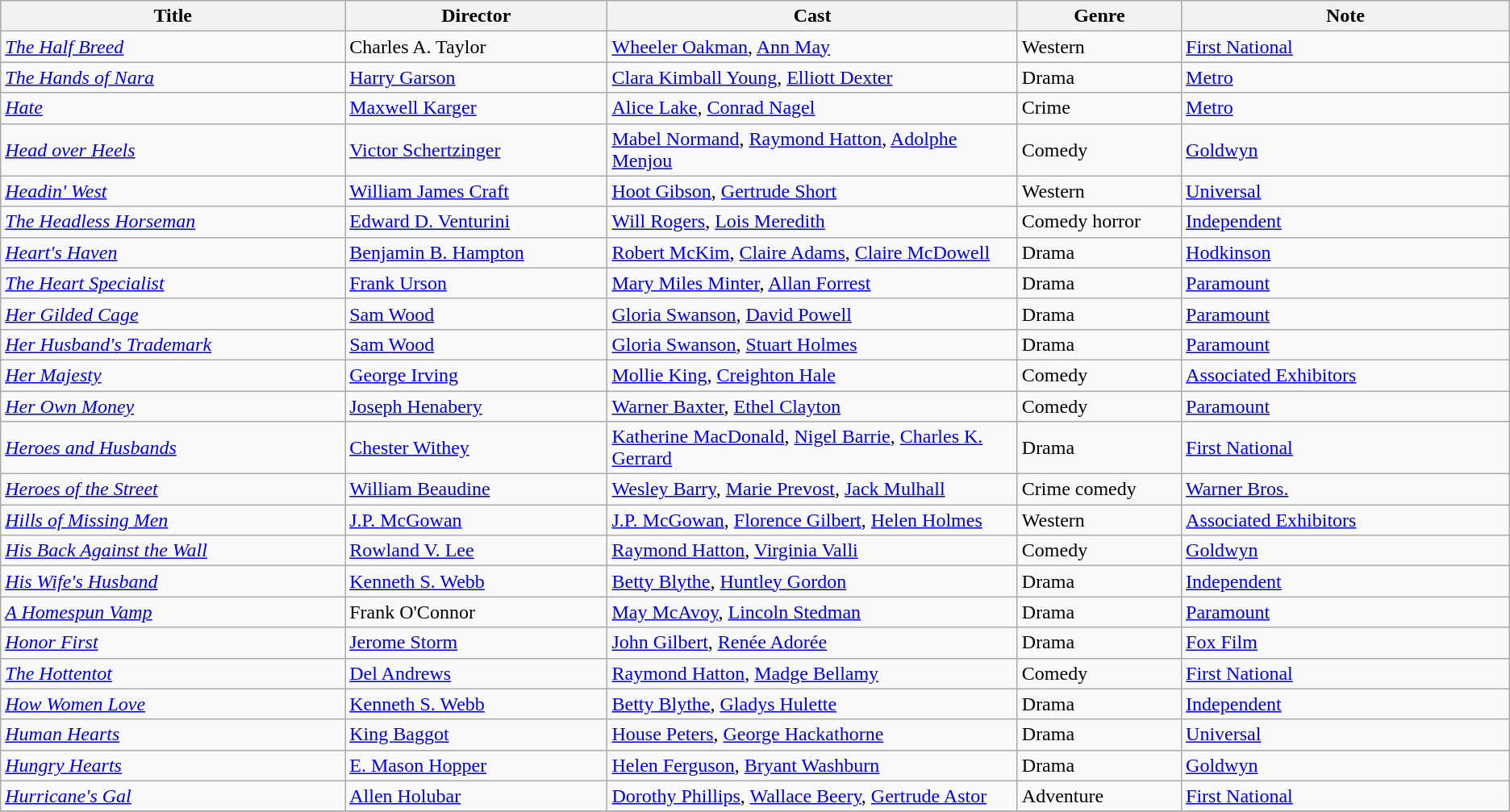<table class="wikitable">
<tr>
<th style="width:21%;">Title</th>
<th style="width:16%;">Director</th>
<th style="width:25%;">Cast</th>
<th style="width:10%;">Genre</th>
<th style="width:20%;">Note</th>
</tr>
<tr>
<td><em><a href='#'>The Half Breed</a></em></td>
<td>Charles A. Taylor</td>
<td><a href='#'>Wheeler Oakman</a>, <a href='#'>Ann May</a></td>
<td>Western</td>
<td><a href='#'>First National</a></td>
</tr>
<tr>
<td><em><a href='#'>The Hands of Nara</a></em></td>
<td><a href='#'>Harry Garson</a></td>
<td><a href='#'>Clara Kimball Young</a>, <a href='#'>Elliott Dexter</a></td>
<td>Drama</td>
<td><a href='#'>Metro</a></td>
</tr>
<tr>
<td><em><a href='#'>Hate</a></em></td>
<td><a href='#'>Maxwell Karger</a></td>
<td><a href='#'>Alice Lake</a>, <a href='#'>Conrad Nagel</a></td>
<td>Crime</td>
<td><a href='#'>Metro</a></td>
</tr>
<tr>
<td><em><a href='#'>Head over Heels</a></em></td>
<td><a href='#'>Victor Schertzinger</a></td>
<td><a href='#'>Mabel Normand</a>, <a href='#'>Raymond Hatton</a>, <a href='#'>Adolphe Menjou</a></td>
<td>Comedy</td>
<td><a href='#'>Goldwyn</a></td>
</tr>
<tr>
<td><em><a href='#'>Headin' West</a></em></td>
<td><a href='#'>William James Craft</a></td>
<td><a href='#'>Hoot Gibson</a>, <a href='#'>Gertrude Short</a></td>
<td>Western</td>
<td><a href='#'>Universal</a></td>
</tr>
<tr>
<td><em><a href='#'>The Headless Horseman</a></em></td>
<td><a href='#'>Edward D. Venturini</a></td>
<td><a href='#'>Will Rogers</a>, <a href='#'>Lois Meredith</a></td>
<td>Comedy horror</td>
<td><a href='#'>Independent</a></td>
</tr>
<tr>
<td><em><a href='#'>Heart's Haven</a></em></td>
<td><a href='#'>Benjamin B. Hampton</a></td>
<td><a href='#'>Robert McKim</a>, <a href='#'>Claire Adams</a>, <a href='#'>Claire McDowell</a></td>
<td>Drama</td>
<td><a href='#'>Hodkinson</a></td>
</tr>
<tr>
<td><em><a href='#'>The Heart Specialist</a></em></td>
<td><a href='#'>Frank Urson</a></td>
<td><a href='#'>Mary Miles Minter</a>, <a href='#'>Allan Forrest</a></td>
<td>Drama</td>
<td><a href='#'>Paramount</a></td>
</tr>
<tr>
<td><em><a href='#'>Her Gilded Cage</a></em></td>
<td><a href='#'>Sam Wood</a></td>
<td><a href='#'>Gloria Swanson</a>, <a href='#'>David Powell</a></td>
<td>Drama</td>
<td><a href='#'>Paramount</a></td>
</tr>
<tr>
<td><em><a href='#'>Her Husband's Trademark</a></em></td>
<td><a href='#'>Sam Wood</a></td>
<td><a href='#'>Gloria Swanson</a>, <a href='#'>Stuart Holmes</a></td>
<td>Drama</td>
<td><a href='#'>Paramount</a></td>
</tr>
<tr>
<td><em><a href='#'>Her Majesty</a></em></td>
<td><a href='#'>George Irving</a></td>
<td><a href='#'>Mollie King</a>, <a href='#'>Creighton Hale</a></td>
<td>Comedy</td>
<td><a href='#'>Associated Exhibitors</a></td>
</tr>
<tr>
<td><em><a href='#'>Her Own Money</a></em></td>
<td><a href='#'>Joseph Henabery</a></td>
<td><a href='#'>Warner Baxter</a>, <a href='#'>Ethel Clayton</a></td>
<td>Comedy</td>
<td><a href='#'>Paramount</a></td>
</tr>
<tr>
<td><em><a href='#'>Heroes and Husbands</a></em></td>
<td><a href='#'>Chester Withey</a></td>
<td><a href='#'>Katherine MacDonald</a>, <a href='#'>Nigel Barrie</a>, <a href='#'>Charles K. Gerrard</a></td>
<td>Drama</td>
<td><a href='#'>First National</a></td>
</tr>
<tr>
<td><em><a href='#'>Heroes of the Street</a></em></td>
<td><a href='#'>William Beaudine</a></td>
<td><a href='#'>Wesley Barry</a>, <a href='#'>Marie Prevost</a>, <a href='#'>Jack Mulhall</a></td>
<td>Crime comedy</td>
<td><a href='#'>Warner Bros.</a></td>
</tr>
<tr>
<td><em><a href='#'>Hills of Missing Men</a></em></td>
<td><a href='#'>J.P. McGowan</a></td>
<td><a href='#'>J.P. McGowan</a>, <a href='#'>Florence Gilbert</a>, <a href='#'>Helen Holmes</a></td>
<td>Western</td>
<td><a href='#'>Associated Exhibitors</a></td>
</tr>
<tr>
<td><em><a href='#'>His Back Against the Wall</a></em></td>
<td><a href='#'>Rowland V. Lee</a></td>
<td><a href='#'>Raymond Hatton</a>, <a href='#'>Virginia Valli</a></td>
<td>Comedy</td>
<td><a href='#'>Goldwyn</a></td>
</tr>
<tr>
<td><em><a href='#'>His Wife's Husband</a></em></td>
<td><a href='#'>Kenneth S. Webb</a></td>
<td><a href='#'>Betty Blythe</a>, <a href='#'>Huntley Gordon</a></td>
<td>Drama</td>
<td><a href='#'>Independent</a></td>
</tr>
<tr>
<td><em><a href='#'>A Homespun Vamp</a></em></td>
<td>Frank O'Connor</td>
<td><a href='#'>May McAvoy</a>, <a href='#'>Lincoln Stedman</a></td>
<td>Drama</td>
<td><a href='#'>Paramount</a></td>
</tr>
<tr>
<td><em><a href='#'>Honor First</a></em></td>
<td><a href='#'>Jerome Storm</a></td>
<td><a href='#'>John Gilbert</a>, <a href='#'>Renée Adorée</a></td>
<td>Drama</td>
<td><a href='#'>Fox Film</a></td>
</tr>
<tr>
<td><em><a href='#'>The Hottentot</a></em></td>
<td><a href='#'>Del Andrews</a></td>
<td><a href='#'>Raymond Hatton</a>, <a href='#'>Madge Bellamy</a></td>
<td>Comedy</td>
<td><a href='#'>First National</a></td>
</tr>
<tr>
<td><em><a href='#'>How Women Love</a></em></td>
<td><a href='#'>Kenneth S. Webb</a></td>
<td><a href='#'>Betty Blythe</a>, <a href='#'>Gladys Hulette</a></td>
<td>Drama</td>
<td><a href='#'>Independent</a></td>
</tr>
<tr>
<td><em><a href='#'>Human Hearts</a></em></td>
<td><a href='#'>King Baggot</a></td>
<td><a href='#'>House Peters</a>, <a href='#'>George Hackathorne</a></td>
<td>Drama</td>
<td><a href='#'>Universal</a></td>
</tr>
<tr>
<td><em><a href='#'>Hungry Hearts</a></em></td>
<td><a href='#'>E. Mason Hopper</a></td>
<td><a href='#'>Helen Ferguson</a>, <a href='#'>Bryant Washburn</a></td>
<td>Drama</td>
<td><a href='#'>Goldwyn</a></td>
</tr>
<tr>
<td><em><a href='#'>Hurricane's Gal</a></em></td>
<td><a href='#'>Allen Holubar</a></td>
<td><a href='#'>Dorothy Phillips</a>, <a href='#'>Wallace Beery</a>, <a href='#'>Gertrude Astor</a></td>
<td>Adventure</td>
<td><a href='#'>First National</a></td>
</tr>
<tr>
</tr>
</table>
